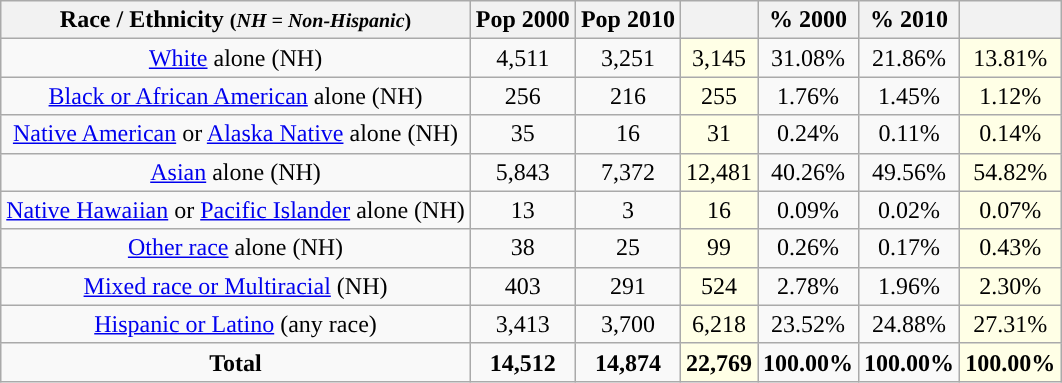<table class="wikitable" style="text-align:center;">
<tr>
<th>Race / Ethnicity <small>(<em>NH = Non-Hispanic</em>)</small></th>
<th>Pop 2000</th>
<th>Pop 2010</th>
<th></th>
<th>% 2000</th>
<th>% 2010</th>
<th></th>
</tr>
<tr>
<td><a href='#'>White</a> alone (NH)</td>
<td>4,511</td>
<td>3,251</td>
<td style='background: #ffffe6;'>3,145</td>
<td>31.08%</td>
<td>21.86%</td>
<td style='background: #ffffe6;'>13.81%</td>
</tr>
<tr>
<td><a href='#'>Black or African American</a> alone (NH)</td>
<td>256</td>
<td>216</td>
<td style='background: #ffffe6;'>255</td>
<td>1.76%</td>
<td>1.45%</td>
<td style='background: #ffffe6;'>1.12%</td>
</tr>
<tr>
<td><a href='#'>Native American</a> or <a href='#'>Alaska Native</a> alone (NH)</td>
<td>35</td>
<td>16</td>
<td style='background: #ffffe6;'>31</td>
<td>0.24%</td>
<td>0.11%</td>
<td style='background: #ffffe6;'>0.14%</td>
</tr>
<tr>
<td><a href='#'>Asian</a> alone (NH)</td>
<td>5,843</td>
<td>7,372</td>
<td style='background: #ffffe6;'>12,481</td>
<td>40.26%</td>
<td>49.56%</td>
<td style='background: #ffffe6;'>54.82%</td>
</tr>
<tr>
<td><a href='#'>Native Hawaiian</a> or <a href='#'>Pacific Islander</a> alone (NH)</td>
<td>13</td>
<td>3</td>
<td style='background: #ffffe6;'>16</td>
<td>0.09%</td>
<td>0.02%</td>
<td style='background: #ffffe6;'>0.07%</td>
</tr>
<tr>
<td><a href='#'>Other race</a> alone (NH)</td>
<td>38</td>
<td>25</td>
<td style='background: #ffffe6;'>99</td>
<td>0.26%</td>
<td>0.17%</td>
<td style='background: #ffffe6;'>0.43%</td>
</tr>
<tr>
<td><a href='#'>Mixed race or Multiracial</a> (NH)</td>
<td>403</td>
<td>291</td>
<td style='background: #ffffe6;'>524</td>
<td>2.78%</td>
<td>1.96%</td>
<td style='background: #ffffe6;'>2.30%</td>
</tr>
<tr>
<td><a href='#'>Hispanic or Latino</a> (any race)</td>
<td>3,413</td>
<td>3,700</td>
<td style='background: #ffffe6;'>6,218</td>
<td>23.52%</td>
<td>24.88%</td>
<td style='background: #ffffe6;'>27.31%</td>
</tr>
<tr>
<td><strong>Total</strong></td>
<td><strong>14,512</strong></td>
<td><strong>14,874</strong></td>
<td style='background: #ffffe6;'><strong>22,769</strong></td>
<td><strong>100.00%</strong></td>
<td><strong>100.00%</strong></td>
<td style='background: #ffffe6;'><strong>100.00%</strong></td>
</tr>
</table>
